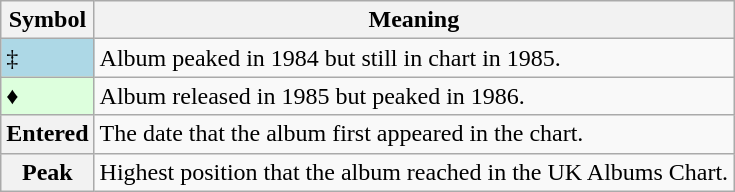<table Class="wikitable">
<tr>
<th>Symbol</th>
<th>Meaning</th>
</tr>
<tr>
<td bgcolor=lightblue>‡</td>
<td>Album peaked in 1984 but still in chart in 1985.</td>
</tr>
<tr>
<td bgcolor=#DDFFDD>♦</td>
<td>Album released in 1985 but peaked in 1986.</td>
</tr>
<tr>
<th>Entered</th>
<td>The date that the album first appeared in the chart.</td>
</tr>
<tr>
<th>Peak</th>
<td>Highest position that the album reached in the UK Albums Chart.</td>
</tr>
</table>
